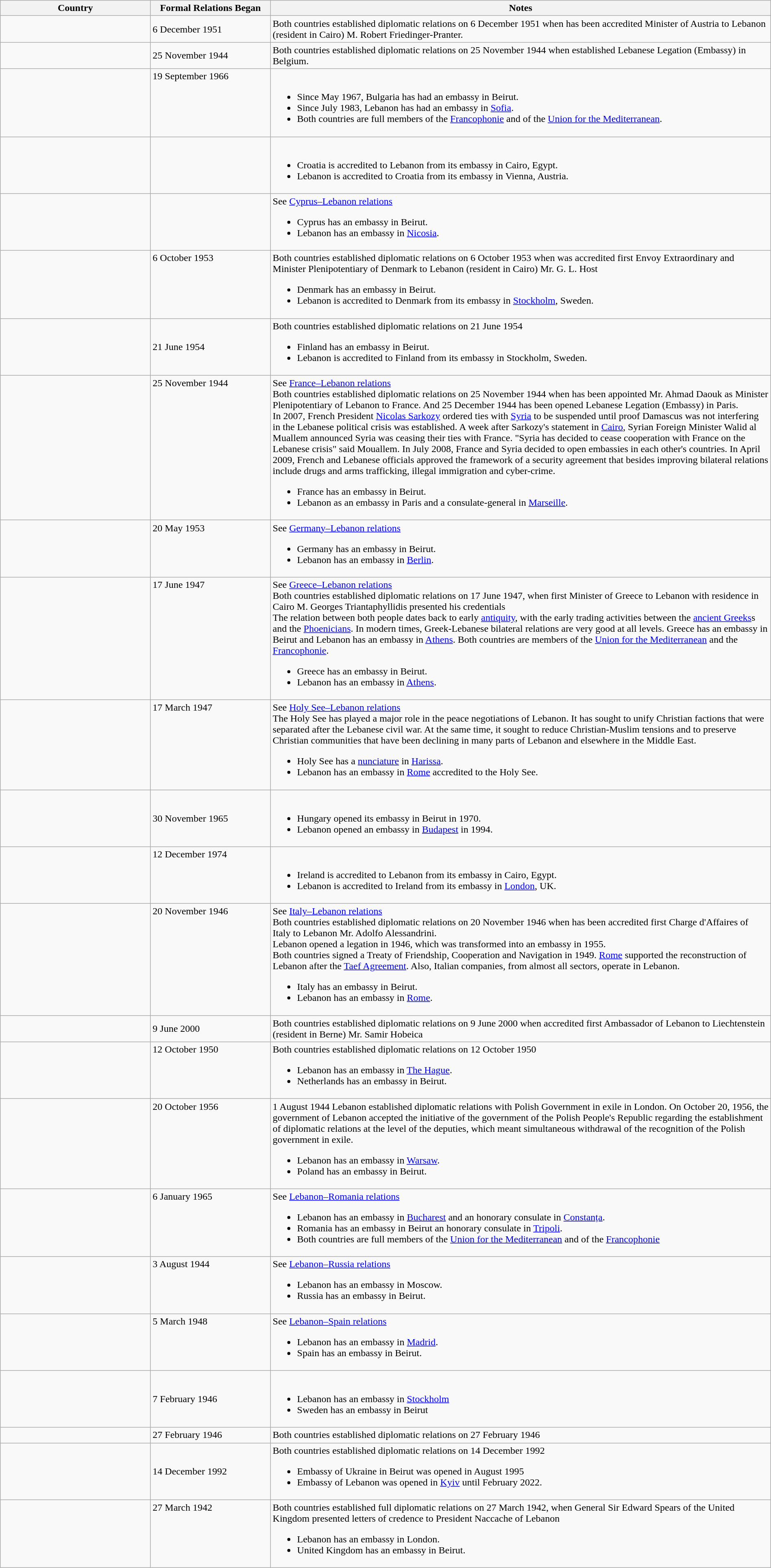<table class="wikitable sortable" style="width:100%; margin:auto;">
<tr>
<th style="width:15%;">Country</th>
<th style="width:12%;">Formal Relations Began</th>
<th style="width:50%;">Notes</th>
</tr>
<tr>
<td></td>
<td>6 December 1951</td>
<td>Both countries established diplomatic relations on 6 December 1951 when has been accredited Minister of Austria to Lebanon (resident in Cairo) M. Robert Friedinger-Pranter.</td>
</tr>
<tr>
<td></td>
<td>25 November 1944</td>
<td>Both countries established diplomatic relations on 25 November 1944 when established Lebanese Legation (Embassy) in Belgium.</td>
</tr>
<tr valign="top">
<td></td>
<td>19 September 1966</td>
<td><br><ul><li>Since May 1967, Bulgaria has had an embassy in Beirut.</li><li>Since July 1983, Lebanon has had an embassy in <a href='#'>Sofia</a>.</li><li>Both countries are full members of the <a href='#'>Francophonie</a> and of the <a href='#'>Union for the Mediterranean</a>.</li></ul></td>
</tr>
<tr valign="top">
<td></td>
<td></td>
<td><br><ul><li>Croatia is accredited to Lebanon from its embassy in Cairo, Egypt.</li><li>Lebanon is accredited to Croatia from its embassy in Vienna, Austria.</li></ul></td>
</tr>
<tr valign="top">
<td></td>
<td></td>
<td>See <a href='#'>Cyprus–Lebanon relations</a><br><ul><li>Cyprus has an embassy in Beirut.</li><li>Lebanon has an embassy in <a href='#'>Nicosia</a>.</li></ul></td>
</tr>
<tr valign="top">
<td></td>
<td>6 October 1953</td>
<td>Both countries established diplomatic relations on 6 October 1953 when was accredited first Envoy Extraordinary and Minister Plenipotentiary of Denmark to Lebanon (resident in Cairo) Mr. G. L. Host<br><ul><li>Denmark has an embassy in Beirut.</li><li>Lebanon is accredited to Denmark from its embassy in <a href='#'>Stockholm</a>, Sweden.</li></ul></td>
</tr>
<tr>
<td></td>
<td>21 June 1954</td>
<td>Both countries established diplomatic relations on 21 June 1954<br><ul><li>Finland has an embassy in Beirut.</li><li>Lebanon is accredited to Finland from its embassy in Stockholm, Sweden.</li></ul></td>
</tr>
<tr valign="top">
<td></td>
<td>25 November 1944</td>
<td>See <a href='#'>France–Lebanon relations</a><br>Both countries established diplomatic relations on 25 November 1944 when has been appointed Mr. Ahmad Daouk as Minister Plenipotentiary of Lebanon to France. And 25 December 1944 has been opened Lebanese Legation (Embassy) in Paris.<br>In 2007, French President <a href='#'>Nicolas Sarkozy</a> ordered ties with <a href='#'>Syria</a> to be suspended until proof Damascus was not interfering in the Lebanese political crisis was established. A week after Sarkozy's statement in <a href='#'>Cairo</a>, Syrian Foreign Minister Walid al Muallem announced Syria was ceasing their ties with France. "Syria has decided to cease cooperation with France on the Lebanese crisis" said Mouallem. In July 2008, France and Syria decided to open embassies in each other's countries. In April 2009, French and Lebanese officials approved the framework of a security agreement that besides improving bilateral relations include drugs and arms trafficking, illegal immigration and cyber-crime.<ul><li>France has an embassy in Beirut.</li><li>Lebanon as an embassy in Paris and a consulate-general in <a href='#'>Marseille</a>.</li></ul></td>
</tr>
<tr valign="top">
<td></td>
<td>20 May 1953</td>
<td>See <a href='#'>Germany–Lebanon relations</a><br><ul><li>Germany has an embassy in Beirut.</li><li>Lebanon has an embassy in <a href='#'>Berlin</a>.</li></ul></td>
</tr>
<tr valign="top">
<td></td>
<td>17 June 1947</td>
<td>See <a href='#'>Greece–Lebanon relations</a><br>Both countries established diplomatic relations on 17 June 1947, when first Minister of Greece to Lebanon with residence in Cairo M. Georges Triantaphyllidis presented his credentials<br>The relation between both people dates back to early <a href='#'>antiquity</a>, with the early trading activities between the <a href='#'>ancient Greeks</a>s and the <a href='#'>Phoenicians</a>. In modern times, Greek-Lebanese bilateral relations are very good at all levels. Greece has an embassy in Beirut and Lebanon has an embassy in <a href='#'>Athens</a>.  Both countries are members of the <a href='#'>Union for the Mediterranean</a> and the <a href='#'>Francophonie</a>.<ul><li>Greece has an embassy in Beirut.</li><li>Lebanon has an embassy in <a href='#'>Athens</a>.</li></ul></td>
</tr>
<tr valign="top">
<td></td>
<td>17 March 1947</td>
<td>See <a href='#'>Holy See–Lebanon relations</a><br>The Holy See has played a major role in the peace negotiations of Lebanon. It has sought to unify Christian factions that were separated after the Lebanese civil war. At the same time, it sought to reduce Christian-Muslim tensions and to preserve Christian communities that have been declining in many parts of Lebanon and elsewhere in the Middle East.<ul><li>Holy See has a <a href='#'>nunciature</a> in <a href='#'>Harissa</a>.</li><li>Lebanon has an embassy in <a href='#'>Rome</a> accredited to the Holy See.</li></ul></td>
</tr>
<tr>
<td></td>
<td>30 November 1965</td>
<td><br><ul><li>Hungary opened its embassy in Beirut in 1970.</li><li>Lebanon opened an embassy in <a href='#'>Budapest</a> in 1994.</li></ul></td>
</tr>
<tr valign="top">
<td></td>
<td>12 December 1974</td>
<td><br><ul><li>Ireland is accredited to Lebanon from its embassy in Cairo, Egypt.</li><li>Lebanon is accredited to Ireland from its embassy in <a href='#'>London</a>, UK.</li></ul></td>
</tr>
<tr valign="top">
<td></td>
<td>20 November 1946</td>
<td>See <a href='#'>Italy–Lebanon relations</a><br>Both countries established diplomatic relations on 20 November 1946 when has been accredited first Charge d'Affaires of Italy to Lebanon Mr. Adolfo Alessandrini.<br>Lebanon opened a legation in 1946, which was transformed into an embassy in 1955.<br>Both countries signed a Treaty of Friendship, Cooperation and Navigation in 1949. <a href='#'>Rome</a> supported the reconstruction of Lebanon after the <a href='#'>Taef Agreement</a>. Also, Italian companies, from almost all sectors, operate in Lebanon.<ul><li>Italy has an embassy in Beirut.</li><li>Lebanon has an embassy in <a href='#'>Rome</a>.</li></ul></td>
</tr>
<tr>
<td></td>
<td>9 June 2000</td>
<td>Both countries established diplomatic relations on 9 June 2000 when accredited first Ambassador of Lebanon to Liechtenstein (resident in Berne) Mr. Samir Hobeica</td>
</tr>
<tr valign="top">
<td></td>
<td>12 October 1950</td>
<td>Both countries established diplomatic relations on 12 October 1950<br><ul><li>Lebanon has an embassy in <a href='#'>The Hague</a>.</li><li>Netherlands has an embassy in Beirut.</li></ul></td>
</tr>
<tr valign="top">
<td></td>
<td>20 October 1956</td>
<td>1 August 1944 Lebanon established diplomatic relations with Polish Government in exile in London. On October 20, 1956, the government of Lebanon accepted the initiative of the government of the Polish People's Republic regarding the establishment of diplomatic relations at the level of the deputies, which meant simultaneous withdrawal of the recognition of the Polish government in exile.<br><ul><li>Lebanon has an embassy in <a href='#'>Warsaw</a>.</li><li>Poland has an embassy in Beirut.</li></ul></td>
</tr>
<tr valign="top">
<td></td>
<td>6 January 1965</td>
<td>See <a href='#'>Lebanon–Romania relations</a><br><ul><li>Lebanon has an embassy in <a href='#'>Bucharest</a> and an honorary consulate in <a href='#'>Constanța</a>.</li><li>Romania has an embassy in Beirut an honorary consulate in <a href='#'>Tripoli</a>.</li><li>Both countries are full members of the <a href='#'>Union for the Mediterranean</a> and of the <a href='#'>Francophonie</a></li></ul></td>
</tr>
<tr valign="top">
<td></td>
<td>3 August 1944</td>
<td>See <a href='#'>Lebanon–Russia relations</a><br><ul><li>Lebanon has an embassy in Moscow.</li><li>Russia has an embassy in Beirut.</li></ul></td>
</tr>
<tr valign="top">
<td></td>
<td>5 March 1948</td>
<td>See <a href='#'>Lebanon–Spain relations</a><br><ul><li>Lebanon has an embassy in <a href='#'>Madrid</a>.</li><li>Spain has an embassy in Beirut.</li></ul></td>
</tr>
<tr>
<td></td>
<td>7 February 1946</td>
<td><br><ul><li>Lebanon has an embassy in <a href='#'>Stockholm</a></li><li>Sweden has an embassy in Beirut</li></ul></td>
</tr>
<tr>
<td></td>
<td>27 February 1946</td>
<td>Both countries established diplomatic relations on 27 February 1946</td>
</tr>
<tr>
<td></td>
<td>14 December 1992</td>
<td>Both countries established diplomatic relations on 14 December 1992<br><ul><li>Embassy of Ukraine in Beirut was opened in August 1995</li><li>Embassy of Lebanon was opened in <a href='#'>Kyiv</a> until February 2022.</li></ul></td>
</tr>
<tr valign="top">
<td></td>
<td>27 March 1942</td>
<td>Both countries established full diplomatic relations on 27 March 1942, when General Sir Edward Spears of the United Kingdom presented letters of credence to President Naccache of Lebanon<br><ul><li>Lebanon has an embassy in London.</li><li>United Kingdom has an embassy in Beirut.</li></ul></td>
</tr>
</table>
